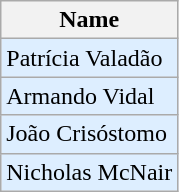<table class="wikitable">
<tr>
<th>Name</th>
</tr>
<tr bgcolor=#DDEEFF>
<td>Patrícia Valadão</td>
</tr>
<tr bgcolor=#DDEEFF>
<td>Armando Vidal</td>
</tr>
<tr bgcolor=#DDEEFF>
<td>João Crisóstomo</td>
</tr>
<tr bgcolor=#DDEEFF>
<td>Nicholas McNair</td>
</tr>
</table>
